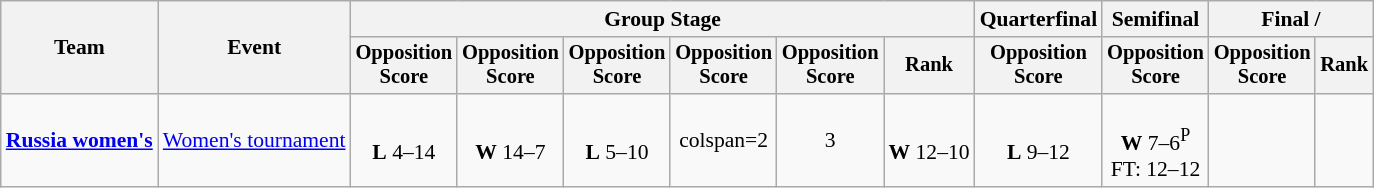<table class="wikitable" style="font-size:90%">
<tr>
<th rowspan=2>Team</th>
<th rowspan=2>Event</th>
<th colspan=6>Group Stage</th>
<th>Quarterfinal</th>
<th>Semifinal</th>
<th colspan=2>Final / </th>
</tr>
<tr style="font-size:95%">
<th>Opposition<br>Score</th>
<th>Opposition<br>Score</th>
<th>Opposition<br>Score</th>
<th>Opposition<br>Score</th>
<th>Opposition<br>Score</th>
<th>Rank</th>
<th>Opposition<br>Score</th>
<th>Opposition<br>Score</th>
<th>Opposition<br>Score</th>
<th>Rank</th>
</tr>
<tr align=center>
<td align=left><strong><a href='#'>Russia women's</a></strong></td>
<td align=left><a href='#'>Women's tournament</a></td>
<td><br><strong>L</strong> 4–14</td>
<td><br><strong>W</strong> 14–7</td>
<td><br><strong>L</strong> 5–10</td>
<td>colspan=2 </td>
<td>3</td>
<td><br><strong>W</strong> 12–10</td>
<td><br><strong>L</strong> 9–12</td>
<td><br><strong>W</strong> 7–6<sup>P</sup><br>FT: 12–12</td>
<td></td>
</tr>
</table>
